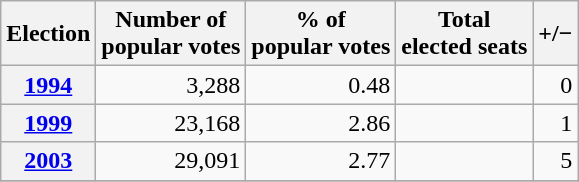<table class="wikitable" style="text-align: right;">
<tr align=center>
<th>Election</th>
<th>Number of<br>popular votes</th>
<th>% of<br>popular votes</th>
<th>Total<br>elected seats</th>
<th>+/−</th>
</tr>
<tr>
<th><a href='#'>1994</a></th>
<td>3,288</td>
<td>0.48</td>
<td></td>
<td>0</td>
</tr>
<tr>
<th><a href='#'>1999</a></th>
<td>23,168</td>
<td>2.86</td>
<td></td>
<td>1</td>
</tr>
<tr>
<th><a href='#'>2003</a></th>
<td>29,091</td>
<td>2.77</td>
<td></td>
<td>5</td>
</tr>
<tr>
</tr>
</table>
